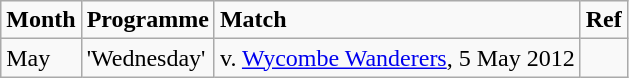<table class="wikitable">
<tr>
<td><strong>Month</strong></td>
<td><strong>Programme</strong></td>
<td><strong>Match</strong></td>
<td><strong>Ref</strong></td>
</tr>
<tr>
<td>May</td>
<td>'Wednesday'</td>
<td>v. <a href='#'>Wycombe Wanderers</a>, 5 May 2012</td>
<td></td>
</tr>
</table>
